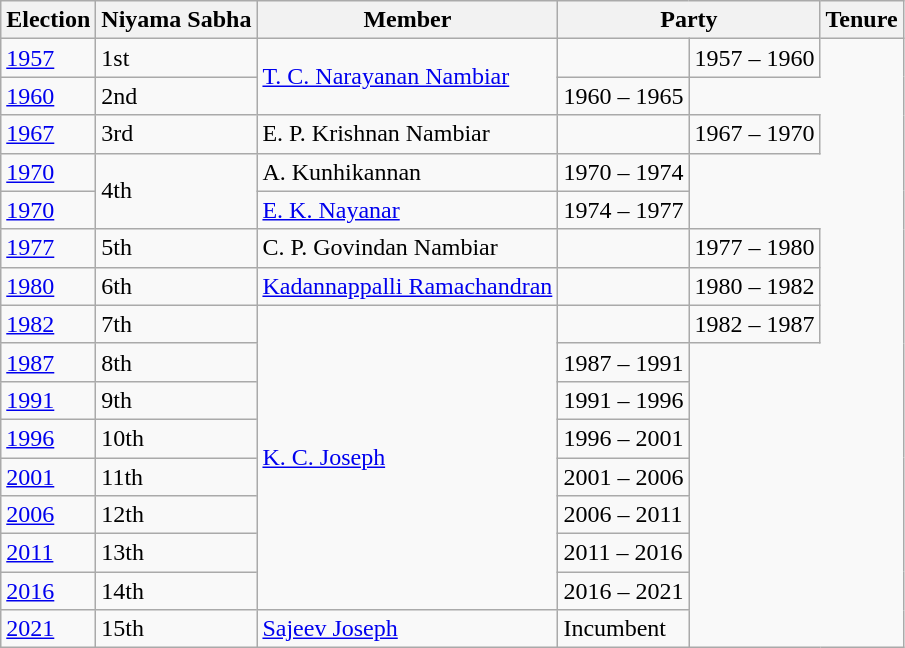<table class="wikitable sortable">
<tr>
<th>Election</th>
<th>Niyama Sabha</th>
<th>Member</th>
<th colspan="2">Party</th>
<th>Tenure</th>
</tr>
<tr>
<td><a href='#'>1957</a></td>
<td>1st</td>
<td rowspan="2"><a href='#'>T. C. Narayanan Nambiar</a></td>
<td></td>
<td>1957 – 1960</td>
</tr>
<tr>
<td><a href='#'>1960</a></td>
<td>2nd</td>
<td>1960 – 1965</td>
</tr>
<tr>
<td><a href='#'>1967</a></td>
<td>3rd</td>
<td>E. P. Krishnan Nambiar</td>
<td></td>
<td>1967 – 1970</td>
</tr>
<tr>
<td><a href='#'>1970</a></td>
<td rowspan="2 ">4th</td>
<td>A. Kunhikannan</td>
<td>1970 – 1974</td>
</tr>
<tr>
<td><a href='#'>1970</a></td>
<td><a href='#'>E. K. Nayanar</a></td>
<td>1974 – 1977</td>
</tr>
<tr>
<td><a href='#'>1977</a></td>
<td>5th</td>
<td>C. P. Govindan Nambiar</td>
<td></td>
<td>1977 – 1980</td>
</tr>
<tr>
<td><a href='#'>1980</a></td>
<td>6th</td>
<td><a href='#'>Kadannappalli Ramachandran</a></td>
<td></td>
<td>1980 – 1982</td>
</tr>
<tr>
<td><a href='#'>1982</a></td>
<td>7th</td>
<td rowspan="8"><a href='#'>K. C. Joseph</a></td>
<td></td>
<td>1982 – 1987</td>
</tr>
<tr>
<td><a href='#'>1987</a></td>
<td>8th</td>
<td>1987 – 1991</td>
</tr>
<tr>
<td><a href='#'>1991</a></td>
<td>9th</td>
<td>1991 – 1996</td>
</tr>
<tr>
<td><a href='#'>1996</a></td>
<td>10th</td>
<td>1996 – 2001</td>
</tr>
<tr>
<td><a href='#'>2001</a></td>
<td>11th</td>
<td>2001 – 2006</td>
</tr>
<tr>
<td><a href='#'>2006</a></td>
<td>12th</td>
<td>2006 – 2011</td>
</tr>
<tr>
<td><a href='#'>2011</a></td>
<td>13th</td>
<td>2011 – 2016</td>
</tr>
<tr>
<td><a href='#'>2016</a></td>
<td>14th</td>
<td>2016 – 2021</td>
</tr>
<tr>
<td><a href='#'>2021</a></td>
<td>15th</td>
<td><a href='#'>Sajeev Joseph</a></td>
<td>Incumbent</td>
</tr>
</table>
